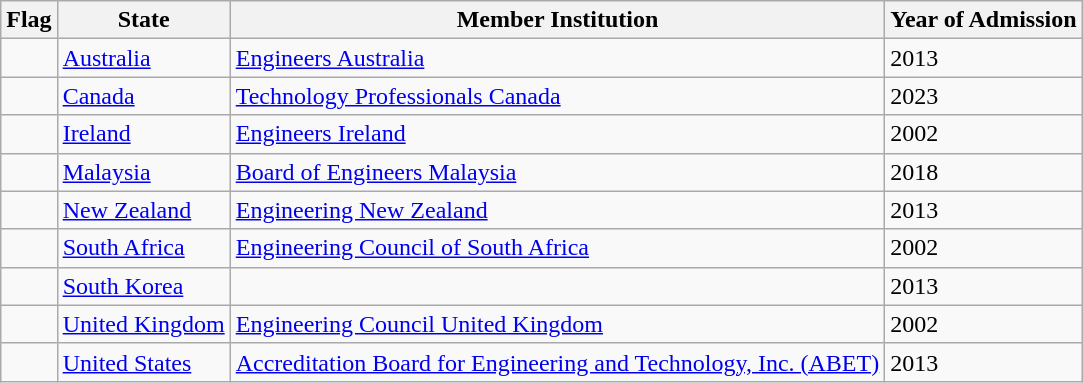<table class="wikitable sortable">
<tr>
<th class="unsortable">Flag</th>
<th>State</th>
<th>Member Institution</th>
<th>Year of Admission</th>
</tr>
<tr>
<td></td>
<td><a href='#'>Australia</a></td>
<td><a href='#'>Engineers Australia</a></td>
<td>2013</td>
</tr>
<tr>
<td></td>
<td><a href='#'>Canada</a></td>
<td><a href='#'>Technology Professionals Canada</a></td>
<td>2023</td>
</tr>
<tr>
<td></td>
<td><a href='#'>Ireland</a></td>
<td><a href='#'>Engineers Ireland</a></td>
<td>2002</td>
</tr>
<tr>
<td></td>
<td><a href='#'>Malaysia</a></td>
<td><a href='#'>Board of Engineers Malaysia</a></td>
<td>2018</td>
</tr>
<tr>
<td></td>
<td><a href='#'>New Zealand</a></td>
<td><a href='#'>Engineering New Zealand</a></td>
<td>2013</td>
</tr>
<tr>
<td></td>
<td><a href='#'>South Africa</a></td>
<td><a href='#'>Engineering Council of South Africa</a></td>
<td>2002</td>
</tr>
<tr>
<td></td>
<td><a href='#'>South Korea</a></td>
<td></td>
<td>2013</td>
</tr>
<tr>
<td></td>
<td><a href='#'>United Kingdom</a></td>
<td><a href='#'>Engineering Council United Kingdom</a></td>
<td>2002</td>
</tr>
<tr>
<td></td>
<td><a href='#'>United States</a></td>
<td><a href='#'>Accreditation Board for Engineering and Technology, Inc. (ABET)</a></td>
<td>2013</td>
</tr>
</table>
